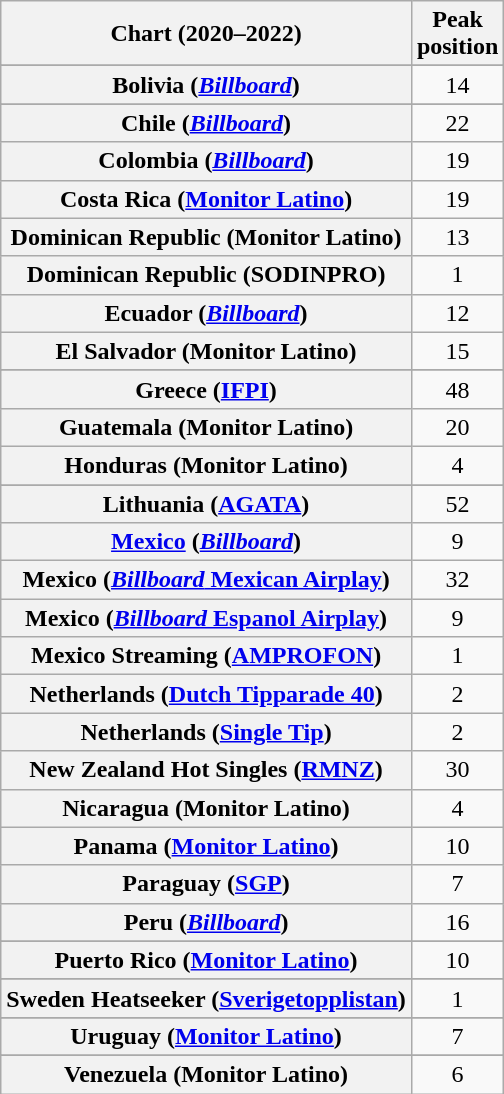<table class="wikitable sortable plainrowheaders" style="text-align:center">
<tr>
<th scope="col">Chart (2020–2022)</th>
<th scope="col">Peak<br>position</th>
</tr>
<tr>
</tr>
<tr>
</tr>
<tr>
</tr>
<tr>
<th scope="row">Bolivia (<em><a href='#'>Billboard</a></em>)</th>
<td>14</td>
</tr>
<tr>
</tr>
<tr>
<th scope="row">Chile (<em><a href='#'>Billboard</a></em>)</th>
<td>22</td>
</tr>
<tr>
<th scope="row">Colombia (<em><a href='#'>Billboard</a></em>)</th>
<td>19</td>
</tr>
<tr>
<th scope="row">Costa Rica (<a href='#'>Monitor Latino</a>)</th>
<td>19</td>
</tr>
<tr>
<th scope="row">Dominican Republic (Monitor Latino)</th>
<td>13</td>
</tr>
<tr>
<th scope="row">Dominican Republic (SODINPRO)</th>
<td>1</td>
</tr>
<tr>
<th scope="row">Ecuador (<em><a href='#'>Billboard</a></em>)</th>
<td>12</td>
</tr>
<tr>
<th scope="row">El Salvador (Monitor Latino)</th>
<td>15</td>
</tr>
<tr>
</tr>
<tr>
</tr>
<tr>
</tr>
<tr>
<th scope="row">Greece (<a href='#'>IFPI</a>)</th>
<td>48</td>
</tr>
<tr>
<th scope="row">Guatemala (Monitor Latino)</th>
<td>20</td>
</tr>
<tr>
<th scope="row">Honduras (Monitor Latino)</th>
<td>4</td>
</tr>
<tr>
</tr>
<tr>
<th scope="row">Lithuania (<a href='#'>AGATA</a>)</th>
<td>52</td>
</tr>
<tr>
<th scope="row"><a href='#'>Mexico</a> (<em><a href='#'>Billboard</a></em>)</th>
<td>9</td>
</tr>
<tr>
<th scope="row">Mexico (<a href='#'><em>Billboard</em> Mexican Airplay</a>)</th>
<td>32</td>
</tr>
<tr>
<th scope="row">Mexico (<a href='#'><em>Billboard</em> Espanol Airplay</a>)</th>
<td>9</td>
</tr>
<tr>
<th scope="row">Mexico Streaming (<a href='#'>AMPROFON</a>)</th>
<td>1</td>
</tr>
<tr>
<th scope="row">Netherlands (<a href='#'>Dutch Tipparade 40</a>)</th>
<td>2</td>
</tr>
<tr>
<th scope="row">Netherlands (<a href='#'>Single Tip</a>)</th>
<td>2</td>
</tr>
<tr>
<th scope="row">New Zealand Hot Singles (<a href='#'>RMNZ</a>)</th>
<td>30</td>
</tr>
<tr>
<th scope="row">Nicaragua (Monitor Latino)</th>
<td>4</td>
</tr>
<tr>
<th scope="row">Panama (<a href='#'>Monitor Latino</a>)</th>
<td>10</td>
</tr>
<tr>
<th scope="row">Paraguay (<a href='#'>SGP</a>)</th>
<td>7</td>
</tr>
<tr>
<th scope="row">Peru (<em><a href='#'>Billboard</a></em>)</th>
<td>16</td>
</tr>
<tr>
</tr>
<tr>
<th scope="row">Puerto Rico (<a href='#'>Monitor Latino</a>)</th>
<td>10</td>
</tr>
<tr>
</tr>
<tr>
<th scope="row">Sweden Heatseeker (<a href='#'>Sverigetopplistan</a>)</th>
<td>1</td>
</tr>
<tr>
</tr>
<tr>
<th scope="row">Uruguay (<a href='#'>Monitor Latino</a>)</th>
<td>7</td>
</tr>
<tr>
</tr>
<tr>
</tr>
<tr>
</tr>
<tr>
</tr>
<tr>
</tr>
<tr>
<th scope="row">Venezuela (Monitor Latino)</th>
<td>6</td>
</tr>
</table>
